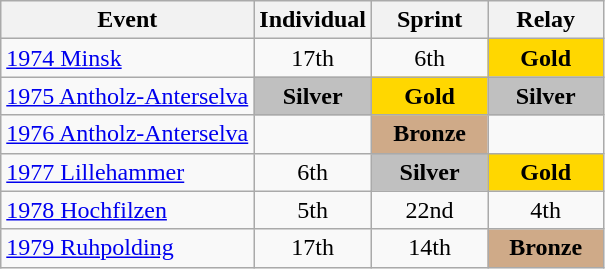<table class="wikitable" style="text-align: center;">
<tr ">
<th>Event</th>
<th style="width:70px;">Individual</th>
<th style="width:70px;">Sprint</th>
<th style="width:70px;">Relay</th>
</tr>
<tr>
<td align=left> <a href='#'>1974 Minsk</a></td>
<td>17th</td>
<td>6th</td>
<td style="background:gold;"><strong>Gold</strong></td>
</tr>
<tr>
<td align=left> <a href='#'>1975 Antholz-Anterselva</a></td>
<td style="background:silver;"><strong>Silver</strong></td>
<td style="background:gold;"><strong>Gold</strong></td>
<td style="background:silver;"><strong>Silver</strong></td>
</tr>
<tr>
<td align=left> <a href='#'>1976 Antholz-Anterselva</a></td>
<td></td>
<td style="background:#cfaa88;"><strong>Bronze</strong></td>
<td></td>
</tr>
<tr>
<td align=left> <a href='#'>1977 Lillehammer</a></td>
<td>6th</td>
<td style="background:silver;"><strong>Silver</strong></td>
<td style="background:gold;"><strong>Gold</strong></td>
</tr>
<tr>
<td align=left> <a href='#'>1978 Hochfilzen</a></td>
<td>5th</td>
<td>22nd</td>
<td>4th</td>
</tr>
<tr>
<td align=left> <a href='#'>1979 Ruhpolding</a></td>
<td>17th</td>
<td>14th</td>
<td style="background:#cfaa88;"><strong>Bronze</strong></td>
</tr>
</table>
